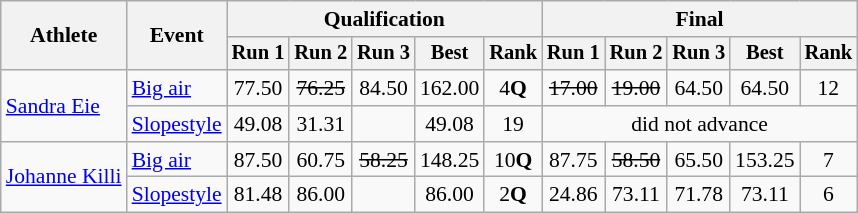<table class=wikitable style="font-size:90%; text-align:center">
<tr>
<th rowspan=2>Athlete</th>
<th rowspan=2>Event</th>
<th colspan=5>Qualification</th>
<th colspan=5>Final</th>
</tr>
<tr style=font-size:95%>
<th>Run 1</th>
<th>Run 2</th>
<th>Run 3</th>
<th>Best</th>
<th>Rank</th>
<th>Run 1</th>
<th>Run 2</th>
<th>Run 3</th>
<th>Best</th>
<th>Rank</th>
</tr>
<tr align=center>
<td align=left rowspan=2><a href='#'>Sandra Eie</a></td>
<td align=left><a href='#'>Big air</a></td>
<td>77.50</td>
<td><s>76.25</s></td>
<td>84.50</td>
<td>162.00</td>
<td>4<strong>Q</strong></td>
<td><s>17.00</s></td>
<td><s>19.00</s></td>
<td>64.50</td>
<td>64.50</td>
<td>12</td>
</tr>
<tr>
<td align=left><a href='#'>Slopestyle</a></td>
<td>49.08</td>
<td>31.31</td>
<td></td>
<td>49.08</td>
<td>19</td>
<td colspan=5>did not advance</td>
</tr>
<tr>
<td align=left rowspan=2><a href='#'>Johanne Killi</a></td>
<td align=left><a href='#'>Big air</a></td>
<td>87.50</td>
<td>60.75</td>
<td><s>58.25</s></td>
<td>148.25</td>
<td>10<strong>Q</strong></td>
<td>87.75</td>
<td><s>58.50</s></td>
<td>65.50</td>
<td>153.25</td>
<td>7</td>
</tr>
<tr>
<td align=left><a href='#'>Slopestyle</a></td>
<td>81.48</td>
<td>86.00</td>
<td></td>
<td>86.00</td>
<td>2<strong>Q</strong></td>
<td>24.86</td>
<td>73.11</td>
<td>71.78</td>
<td>73.11</td>
<td>6</td>
</tr>
</table>
